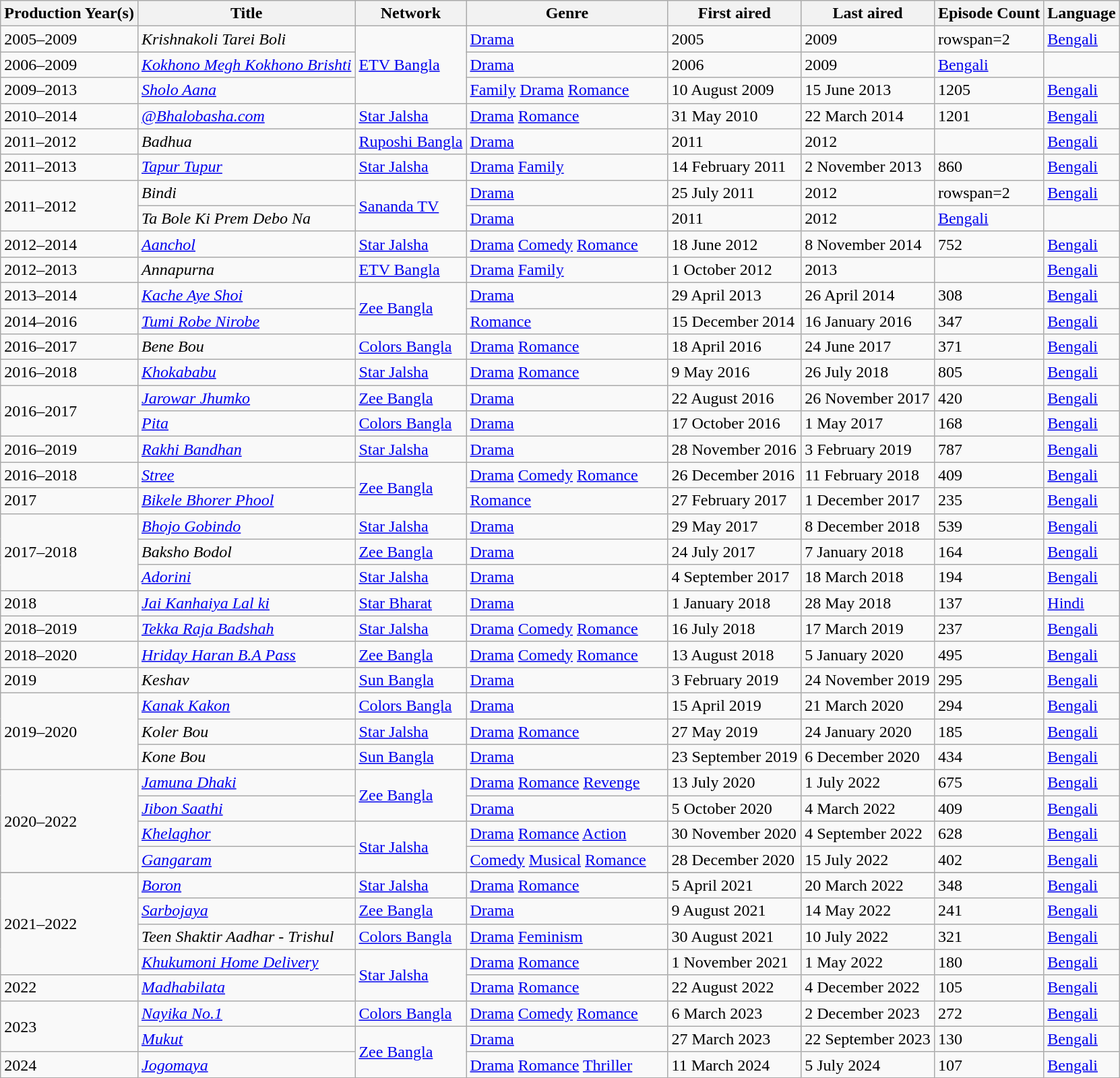<table class="wikitable sortable plainrowheaders">
<tr f>
<th scope="col">Production Year(s)</th>
<th scope="col">Title</th>
<th scope="col">Network</th>
<th scope="col">Genre</th>
<th scope="col">First aired</th>
<th scope="col">Last aired</th>
<th scope="col">Episode Count</th>
<th scope="col">Language</th>
</tr>
<tr>
<td scope="row">2005–2009</td>
<td><em>Krishnakoli Tarei Boli</em></td>
<td rowspan=3><a href='#'>ETV Bangla</a></td>
<td style="width: 12em;"><a href='#'>Drama</a></td>
<td>2005</td>
<td>2009</td>
<td>rowspan=2 </td>
<td><a href='#'>Bengali</a></td>
</tr>
<tr>
<td scope="row">2006–2009</td>
<td><em><a href='#'>Kokhono Megh Kokhono Brishti</a></em></td>
<td><a href='#'>Drama</a></td>
<td>2006</td>
<td>2009</td>
<td><a href='#'>Bengali</a></td>
</tr>
<tr>
<td scope="row">2009–2013</td>
<td><em><a href='#'>Sholo Aana</a></em></td>
<td><a href='#'>Family</a> <a href='#'>Drama</a> <a href='#'>Romance</a></td>
<td>10 August 2009</td>
<td>15 June 2013</td>
<td>1205</td>
<td><a href='#'>Bengali</a></td>
</tr>
<tr>
<td scope="row">2010–2014</td>
<td><em><a href='#'>@Bhalobasha.com</a></em></td>
<td><a href='#'>Star Jalsha</a></td>
<td style="width: 12em;"><a href='#'>Drama</a> <a href='#'>Romance</a></td>
<td>31 May 2010</td>
<td>22 March 2014</td>
<td>1201</td>
<td><a href='#'>Bengali</a></td>
</tr>
<tr>
<td scope="row">2011–2012</td>
<td><em>Badhua</em></td>
<td><a href='#'>Ruposhi Bangla</a></td>
<td style="width: 12em;"><a href='#'>Drama</a></td>
<td>2011</td>
<td>2012</td>
<td></td>
<td><a href='#'>Bengali</a></td>
</tr>
<tr>
<td scope="row">2011–2013</td>
<td><em><a href='#'>Tapur Tupur</a></em></td>
<td><a href='#'>Star Jalsha</a></td>
<td style="width: 12em;"><a href='#'>Drama</a> <a href='#'>Family</a></td>
<td>14 February 2011</td>
<td>2 November 2013</td>
<td>860</td>
<td><a href='#'>Bengali</a></td>
</tr>
<tr>
<td scope="row" rowspan="2">2011–2012</td>
<td><em>Bindi</em></td>
<td rowspan=2><a href='#'>Sananda TV</a></td>
<td style="width: 12em;"><a href='#'>Drama</a></td>
<td>25 July 2011</td>
<td>2012</td>
<td>rowspan=2 </td>
<td><a href='#'>Bengali</a></td>
</tr>
<tr>
<td><em>Ta Bole Ki Prem Debo Na</em></td>
<td style="width: 12em;"><a href='#'>Drama</a></td>
<td>2011</td>
<td>2012</td>
<td><a href='#'>Bengali</a></td>
</tr>
<tr>
<td scope="row">2012–2014</td>
<td><em><a href='#'>Aanchol</a></em></td>
<td><a href='#'>Star Jalsha</a></td>
<td style="width: 12em;"><a href='#'>Drama</a> <a href='#'>Comedy</a> <a href='#'>Romance</a></td>
<td>18 June 2012</td>
<td>8 November 2014</td>
<td>752</td>
<td><a href='#'>Bengali</a></td>
</tr>
<tr>
<td scope="row">2012–2013</td>
<td><em>Annapurna</em></td>
<td><a href='#'>ETV Bangla</a></td>
<td style="width: 12em;"><a href='#'>Drama</a> <a href='#'>Family</a></td>
<td>1 October 2012</td>
<td>2013</td>
<td></td>
<td><a href='#'>Bengali</a></td>
</tr>
<tr>
<td scope="row">2013–2014</td>
<td><em><a href='#'>Kache Aye Shoi</a></em></td>
<td rowspan=2><a href='#'>Zee Bangla</a></td>
<td style="width: 12em;"><a href='#'>Drama</a></td>
<td>29 April 2013</td>
<td>26 April 2014</td>
<td>308</td>
<td><a href='#'>Bengali</a></td>
</tr>
<tr>
<td scope="row">2014–2016</td>
<td><em><a href='#'>Tumi Robe Nirobe</a></em></td>
<td><a href='#'>Romance</a></td>
<td>15 December 2014</td>
<td>16 January 2016</td>
<td>347</td>
<td><a href='#'>Bengali</a></td>
</tr>
<tr>
<td scope="row">2016–2017</td>
<td><em>Bene Bou</em></td>
<td><a href='#'>Colors Bangla</a></td>
<td style="width: 12em;"><a href='#'>Drama</a> <a href='#'>Romance</a></td>
<td>18 April 2016</td>
<td>24 June 2017</td>
<td>371</td>
<td><a href='#'>Bengali</a></td>
</tr>
<tr>
<td scope="row">2016–2018</td>
<td><em><a href='#'>Khokababu</a></em></td>
<td><a href='#'>Star Jalsha</a></td>
<td style="width: 12em;"><a href='#'>Drama</a> <a href='#'>Romance</a></td>
<td>9 May 2016</td>
<td>26 July 2018</td>
<td>805</td>
<td><a href='#'>Bengali</a></td>
</tr>
<tr>
<td scope="row" rowspan="2">2016–2017</td>
<td><em><a href='#'>Jarowar Jhumko</a></em></td>
<td><a href='#'>Zee Bangla</a></td>
<td style="width: 12em;"><a href='#'>Drama</a></td>
<td>22 August 2016</td>
<td>26 November 2017</td>
<td>420</td>
<td><a href='#'>Bengali</a></td>
</tr>
<tr>
<td><em><a href='#'>Pita</a></em></td>
<td><a href='#'>Colors Bangla</a></td>
<td style="width: 12em;"><a href='#'>Drama</a></td>
<td>17 October 2016</td>
<td>1 May 2017</td>
<td>168</td>
<td><a href='#'>Bengali</a></td>
</tr>
<tr>
<td scope="row">2016–2019</td>
<td><em><a href='#'>Rakhi Bandhan</a></em></td>
<td><a href='#'>Star Jalsha</a></td>
<td style="width: 12em;"><a href='#'>Drama</a></td>
<td>28 November 2016</td>
<td>3 February 2019</td>
<td>787</td>
<td><a href='#'>Bengali</a></td>
</tr>
<tr>
<td scope="row">2016–2018</td>
<td><em><a href='#'>Stree</a></em></td>
<td rowspan=2><a href='#'>Zee Bangla</a></td>
<td style="width: 12em;"><a href='#'>Drama</a> <a href='#'>Comedy</a> <a href='#'>Romance</a></td>
<td>26 December 2016</td>
<td>11 February 2018</td>
<td>409</td>
<td><a href='#'>Bengali</a></td>
</tr>
<tr>
<td scope="row">2017</td>
<td><em><a href='#'>Bikele Bhorer Phool</a></em></td>
<td><a href='#'>Romance</a></td>
<td>27 February 2017</td>
<td>1 December  2017</td>
<td>235</td>
<td><a href='#'>Bengali</a></td>
</tr>
<tr>
<td scope="row" rowspan="3">2017–2018</td>
<td><em><a href='#'>Bhojo Gobindo</a></em></td>
<td><a href='#'>Star Jalsha</a></td>
<td style="width: 12em;"><a href='#'>Drama</a></td>
<td>29 May 2017</td>
<td>8 December 2018</td>
<td>539</td>
<td><a href='#'>Bengali</a></td>
</tr>
<tr>
<td><em>Baksho Bodol</em></td>
<td><a href='#'>Zee Bangla</a></td>
<td style="width: 12em;"><a href='#'>Drama</a></td>
<td>24 July 2017</td>
<td>7 January 2018</td>
<td>164</td>
<td><a href='#'>Bengali</a></td>
</tr>
<tr>
<td><em><a href='#'>Adorini</a></em></td>
<td><a href='#'>Star Jalsha</a></td>
<td style="width: 12em;"><a href='#'>Drama</a></td>
<td>4 September 2017</td>
<td>18 March 2018</td>
<td>194</td>
<td><a href='#'>Bengali</a></td>
</tr>
<tr>
<td scope="row">2018</td>
<td><em><a href='#'>Jai Kanhaiya Lal ki</a></em></td>
<td><a href='#'>Star Bharat</a></td>
<td style="width: 12em;"><a href='#'>Drama</a></td>
<td>1 January 2018</td>
<td>28 May 2018</td>
<td>137</td>
<td><a href='#'>Hindi</a></td>
</tr>
<tr>
<td scope="row">2018–2019</td>
<td><em><a href='#'>Tekka Raja Badshah</a></em></td>
<td><a href='#'>Star Jalsha</a></td>
<td style="width: 12em;"><a href='#'>Drama</a> <a href='#'>Comedy</a> <a href='#'>Romance</a></td>
<td>16 July 2018</td>
<td>17 March 2019</td>
<td>237</td>
<td><a href='#'>Bengali</a></td>
</tr>
<tr>
<td scope="row">2018–2020</td>
<td><em><a href='#'>Hriday Haran B.A Pass</a></em></td>
<td><a href='#'>Zee Bangla</a></td>
<td style="width: 12em;"><a href='#'>Drama</a> <a href='#'>Comedy</a> <a href='#'>Romance</a></td>
<td>13 August 2018</td>
<td>5 January 2020</td>
<td>495</td>
<td><a href='#'>Bengali</a></td>
</tr>
<tr>
<td scope="row">2019</td>
<td><em>Keshav</em></td>
<td><a href='#'>Sun Bangla</a></td>
<td style="width: 12em;"><a href='#'>Drama</a></td>
<td>3 February 2019</td>
<td>24 November 2019</td>
<td>295</td>
<td><a href='#'>Bengali</a></td>
</tr>
<tr>
<td scope="row" rowspan="3">2019–2020</td>
<td><em><a href='#'>Kanak Kakon</a></em></td>
<td><a href='#'>Colors Bangla</a></td>
<td style="width: 12em;"><a href='#'>Drama</a></td>
<td>15 April 2019</td>
<td>21 March 2020</td>
<td>294</td>
<td><a href='#'>Bengali</a></td>
</tr>
<tr>
<td><em>Koler Bou</em></td>
<td><a href='#'>Star Jalsha</a></td>
<td style="width: 12em;"><a href='#'>Drama</a> <a href='#'>Romance</a></td>
<td>27 May 2019</td>
<td>24 January 2020</td>
<td>185</td>
<td><a href='#'>Bengali</a></td>
</tr>
<tr>
<td><em>Kone Bou</em></td>
<td><a href='#'>Sun Bangla</a></td>
<td style="width: 12em;"><a href='#'>Drama</a></td>
<td>23 September 2019</td>
<td>6 December 2020</td>
<td>434</td>
<td><a href='#'>Bengali</a></td>
</tr>
<tr>
<td rowspan=4>2020–2022</td>
<td><em><a href='#'>Jamuna Dhaki</a></em></td>
<td rowspan=2><a href='#'>Zee Bangla</a></td>
<td><a href='#'>Drama</a> <a href='#'>Romance</a> <a href='#'>Revenge</a></td>
<td>13 July 2020</td>
<td>1 July 2022</td>
<td>675</td>
<td><a href='#'>Bengali</a></td>
</tr>
<tr>
<td><em><a href='#'>Jibon Saathi</a></em></td>
<td><a href='#'>Drama</a></td>
<td>5 October 2020</td>
<td>4 March 2022</td>
<td>409</td>
<td><a href='#'>Bengali</a></td>
</tr>
<tr>
<td><em><a href='#'>Khelaghor</a></em></td>
<td rowspan=2><a href='#'>Star Jalsha</a></td>
<td><a href='#'>Drama</a> <a href='#'>Romance</a> <a href='#'>Action</a></td>
<td>30 November 2020</td>
<td>4 September 2022</td>
<td>628</td>
<td><a href='#'>Bengali</a></td>
</tr>
<tr>
<td><em><a href='#'>Gangaram</a></em></td>
<td><a href='#'>Comedy</a> <a href='#'>Musical</a> <a href='#'>Romance</a></td>
<td>28 December 2020</td>
<td>15 July 2022</td>
<td>402</td>
<td><a href='#'>Bengali</a></td>
</tr>
<tr>
</tr>
<tr>
<td rowspan=4>2021–2022</td>
<td><em><a href='#'>Boron</a></em></td>
<td><a href='#'>Star Jalsha</a></td>
<td style="width: 12em;"><a href='#'>Drama</a> <a href='#'>Romance</a></td>
<td>5 April 2021</td>
<td>20 March 2022</td>
<td>348</td>
<td><a href='#'>Bengali</a></td>
</tr>
<tr>
<td><em><a href='#'>Sarbojaya</a></em></td>
<td><a href='#'>Zee Bangla</a></td>
<td style="width: 12em;"><a href='#'>Drama</a></td>
<td>9 August 2021</td>
<td>14 May 2022</td>
<td>241</td>
<td><a href='#'>Bengali</a></td>
</tr>
<tr>
<td><em>Teen Shaktir Aadhar - Trishul</em></td>
<td><a href='#'>Colors Bangla</a></td>
<td><a href='#'>Drama</a> <a href='#'>Feminism</a></td>
<td>30 August 2021</td>
<td>10 July 2022</td>
<td>321</td>
<td><a href='#'>Bengali</a></td>
</tr>
<tr>
<td><em><a href='#'>Khukumoni Home Delivery</a></em></td>
<td Rowspan=2><a href='#'>Star Jalsha</a></td>
<td style="width: 12em;"><a href='#'>Drama</a> <a href='#'>Romance</a></td>
<td>1 November 2021</td>
<td>1 May 2022</td>
<td>180</td>
<td><a href='#'>Bengali</a></td>
</tr>
<tr>
<td>2022</td>
<td><em><a href='#'>Madhabilata</a></em></td>
<td style="width: 12em;"><a href='#'>Drama</a> <a href='#'>Romance</a></td>
<td>22 August 2022</td>
<td>4 December 2022</td>
<td>105</td>
<td><a href='#'>Bengali</a></td>
</tr>
<tr>
<td rowspan=2>2023</td>
<td><em><a href='#'>Nayika No.1</a></em></td>
<td><a href='#'>Colors Bangla</a></td>
<td style="width: 12em;"><a href='#'>Drama</a>  <a href='#'>Comedy</a> <a href='#'>Romance</a></td>
<td>6 March 2023</td>
<td>2 December 2023</td>
<td>272</td>
<td><a href='#'>Bengali</a></td>
</tr>
<tr>
<td><em><a href='#'>Mukut</a></em></td>
<td rowspan="2"><a href='#'>Zee Bangla</a></td>
<td style="width: 12em;"><a href='#'>Drama</a></td>
<td>27 March 2023</td>
<td>22 September 2023</td>
<td>130</td>
<td><a href='#'>Bengali</a></td>
</tr>
<tr>
<td>2024</td>
<td><em><a href='#'>Jogomaya</a></em></td>
<td><a href='#'>Drama</a>  <a href='#'>Romance</a> <a href='#'>Thriller</a></td>
<td>11 March 2024</td>
<td>5 July 2024</td>
<td>107</td>
<td><a href='#'>Bengali</a></td>
</tr>
</table>
